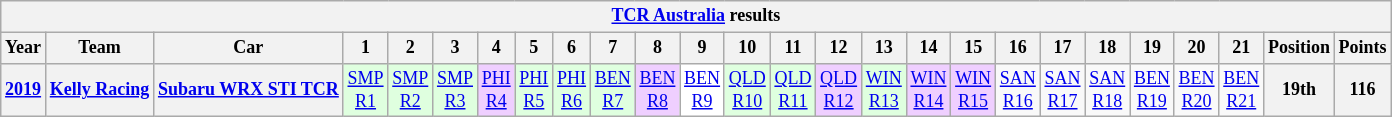<table class="wikitable" style="text-align:center; font-size:75%">
<tr>
<th colspan=45><a href='#'>TCR Australia</a> results</th>
</tr>
<tr>
<th>Year</th>
<th>Team</th>
<th>Car</th>
<th>1</th>
<th>2</th>
<th>3</th>
<th>4</th>
<th>5</th>
<th>6</th>
<th>7</th>
<th>8</th>
<th>9</th>
<th>10</th>
<th>11</th>
<th>12</th>
<th>13</th>
<th>14</th>
<th>15</th>
<th>16</th>
<th>17</th>
<th>18</th>
<th>19</th>
<th>20</th>
<th>21</th>
<th>Position</th>
<th>Points</th>
</tr>
<tr>
<th><a href='#'>2019</a></th>
<th><a href='#'>Kelly Racing</a></th>
<th><a href='#'>Subaru WRX STI TCR</a></th>
<td style="background: #dfffdf"><a href='#'>SMP<br>R1</a><br></td>
<td style="background: #dfffdf"><a href='#'>SMP<br>R2</a><br></td>
<td style="background: #dfffdf"><a href='#'>SMP<br>R3</a><br></td>
<td style="background:#efcfff;"><a href='#'>PHI<br>R4</a><br></td>
<td style="background: #dfffdf"><a href='#'>PHI<br>R5</a><br></td>
<td style="background: #dfffdf"><a href='#'>PHI<br>R6</a><br></td>
<td style="background: #dfffdf"><a href='#'>BEN<br>R7</a><br></td>
<td style="background:#efcfff;"><a href='#'>BEN<br>R8</a><br></td>
<td style="background: #ffffff"><a href='#'>BEN<br>R9</a><br></td>
<td style="background: #dfffdf"><a href='#'>QLD<br>R10</a><br></td>
<td style="background: #dfffdf"><a href='#'>QLD<br>R11</a><br></td>
<td style="background:#efcfff;"><a href='#'>QLD<br>R12</a><br></td>
<td style="background: #dfffdf"><a href='#'>WIN<br>R13</a><br></td>
<td style="background:#efcfff;"><a href='#'>WIN<br>R14</a><br></td>
<td style="background:#efcfff;"><a href='#'>WIN<br>R15</a><br></td>
<td><a href='#'>SAN<br>R16</a></td>
<td><a href='#'>SAN<br>R17</a></td>
<td><a href='#'>SAN<br>R18</a></td>
<td><a href='#'>BEN<br>R19</a></td>
<td><a href='#'>BEN<br>R20</a></td>
<td><a href='#'>BEN<br>R21</a></td>
<th>19th</th>
<th>116</th>
</tr>
</table>
